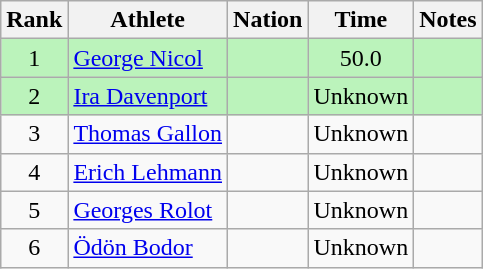<table class="wikitable sortable" style="text-align:center">
<tr>
<th>Rank</th>
<th>Athlete</th>
<th>Nation</th>
<th>Time</th>
<th>Notes</th>
</tr>
<tr bgcolor=bbf3bb>
<td>1</td>
<td align=left><a href='#'>George Nicol</a></td>
<td align=left></td>
<td>50.0</td>
<td></td>
</tr>
<tr bgcolor=bbf3bb>
<td>2</td>
<td align=left><a href='#'>Ira Davenport</a></td>
<td align=left></td>
<td>Unknown</td>
<td></td>
</tr>
<tr>
<td>3</td>
<td align=left><a href='#'>Thomas Gallon</a></td>
<td align=left></td>
<td>Unknown</td>
<td></td>
</tr>
<tr>
<td>4</td>
<td align=left><a href='#'>Erich Lehmann</a></td>
<td align=left></td>
<td>Unknown</td>
<td></td>
</tr>
<tr>
<td>5</td>
<td align=left><a href='#'>Georges Rolot</a></td>
<td align=left></td>
<td>Unknown</td>
<td></td>
</tr>
<tr>
<td>6</td>
<td align=left><a href='#'>Ödön Bodor</a></td>
<td align=left></td>
<td>Unknown</td>
<td></td>
</tr>
</table>
